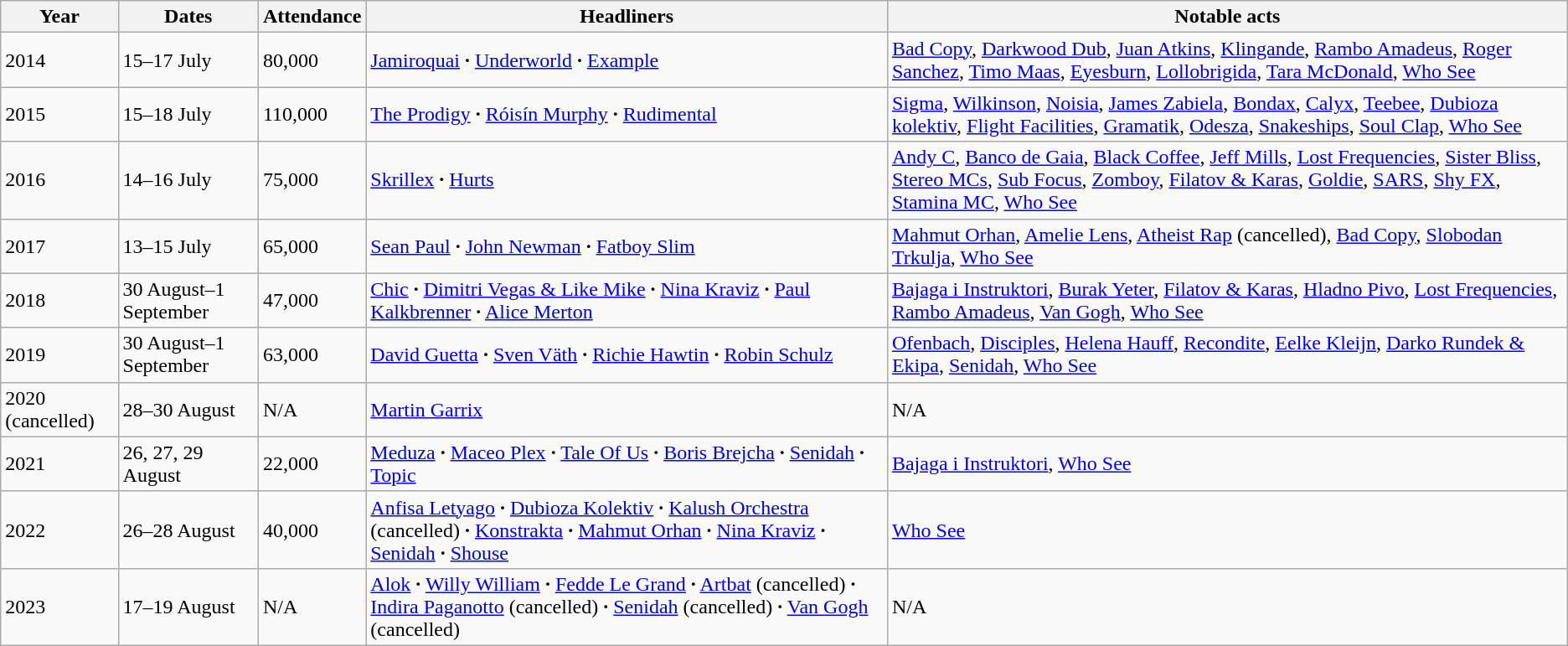<table class="wikitable sortable">
<tr>
<th>Year</th>
<th>Dates</th>
<th>Attendance</th>
<th>Headliners</th>
<th class="unsortable">Notable acts</th>
</tr>
<tr>
<td>2014</td>
<td>15–17 July</td>
<td>80,000</td>
<td><a href='#'>Jamiroquai</a> <strong>·</strong> <a href='#'>Underworld</a> <strong>·</strong> <a href='#'>Example</a></td>
<td><a href='#'>Bad Copy</a>, <a href='#'>Darkwood Dub</a>, <a href='#'>Juan Atkins</a>, <a href='#'>Klingande</a>, <a href='#'>Rambo Amadeus</a>, <a href='#'>Roger Sanchez</a>, <a href='#'>Timo Maas</a>, <a href='#'>Eyesburn</a>, <a href='#'>Lollobrigida</a>, <a href='#'>Tara McDonald</a>, <a href='#'>Who See</a></td>
</tr>
<tr>
<td>2015</td>
<td>15–18 July</td>
<td>110,000</td>
<td><a href='#'>The Prodigy</a> <strong>·</strong> <a href='#'>Róisín Murphy</a> <strong>·</strong> <a href='#'>Rudimental</a></td>
<td><a href='#'>Sigma</a>, <a href='#'>Wilkinson</a>, <a href='#'>Noisia</a>, <a href='#'>James Zabiela</a>, <a href='#'>Bondax</a>, <a href='#'>Calyx</a>, <a href='#'>Teebee</a>, <a href='#'>Dubioza kolektiv</a>, <a href='#'>Flight Facilities</a>, <a href='#'>Gramatik</a>, <a href='#'>Odesza</a>, <a href='#'>Snakeships</a>, <a href='#'>Soul Clap</a>, <a href='#'>Who See</a></td>
</tr>
<tr>
<td>2016</td>
<td>14–16 July</td>
<td>75,000</td>
<td><a href='#'>Skrillex</a> <strong>·</strong> <a href='#'>Hurts</a></td>
<td><a href='#'>Andy C</a>, <a href='#'>Banco de Gaia</a>, <a href='#'>Black Coffee</a>, <a href='#'>Jeff Mills</a>, <a href='#'>Lost Frequencies</a>, <a href='#'>Sister Bliss</a>, <a href='#'>Stereo MCs</a>, <a href='#'>Sub Focus</a>, <a href='#'>Zomboy</a>, <a href='#'>Filatov & Karas</a>, <a href='#'>Goldie</a>, <a href='#'>SARS</a>, <a href='#'>Shy FX</a>, <a href='#'>Stamina MC</a>, <a href='#'>Who See</a></td>
</tr>
<tr>
<td>2017</td>
<td>13–15 July</td>
<td>65,000</td>
<td><a href='#'>Sean Paul</a> <strong>·</strong> <a href='#'>John Newman</a> <strong>·</strong> <a href='#'>Fatboy Slim</a></td>
<td><a href='#'>Mahmut Orhan</a>, <a href='#'>Amelie Lens</a>, <a href='#'>Atheist Rap</a> (cancelled), <a href='#'>Bad Copy</a>, <a href='#'>Slobodan Trkulja</a>, <a href='#'>Who See</a></td>
</tr>
<tr>
<td>2018</td>
<td>30 August–1 September</td>
<td>47,000</td>
<td><a href='#'>Chic</a> <strong>·</strong> <a href='#'>Dimitri Vegas & Like Mike</a> <strong>·</strong> <a href='#'>Nina Kraviz</a> <strong>·</strong> <a href='#'>Paul Kalkbrenner</a> <strong>·</strong> <a href='#'>Alice Merton</a></td>
<td><a href='#'>Bajaga i Instruktori</a>, <a href='#'>Burak Yeter</a>, <a href='#'>Filatov & Karas</a>, <a href='#'>Hladno Pivo</a>, <a href='#'>Lost Frequencies</a>, <a href='#'>Rambo Amadeus</a>, <a href='#'>Van Gogh</a>, <a href='#'>Who See</a></td>
</tr>
<tr>
<td>2019</td>
<td>30 August–1 September</td>
<td>63,000</td>
<td><a href='#'>David Guetta</a> <strong>·</strong> <a href='#'>Sven Väth</a> <strong>·</strong> <a href='#'>Richie Hawtin</a> <strong>·</strong> <a href='#'>Robin Schulz</a></td>
<td><a href='#'>Ofenbach</a>, <a href='#'>Disciples</a>, <a href='#'>Helena Hauff</a>, <a href='#'>Recondite</a>, <a href='#'>Eelke Kleijn</a>, <a href='#'>Darko Rundek & Ekipa</a>, <a href='#'>Senidah</a>, <a href='#'>Who See</a></td>
</tr>
<tr>
<td>2020 (cancelled)</td>
<td>28–30 August</td>
<td>N/A</td>
<td><a href='#'>Martin Garrix</a></td>
<td>N/A</td>
</tr>
<tr>
<td>2021</td>
<td>26, 27, 29 August</td>
<td>22,000</td>
<td><a href='#'>Meduza</a> <strong>·</strong> <a href='#'>Maceo Plex</a> <strong>·</strong> <a href='#'>Tale Of Us</a> <strong>·</strong> <a href='#'>Boris Brejcha</a> <strong>·</strong> <a href='#'>Senidah</a> <strong>·</strong> <a href='#'>Topic</a></td>
<td><a href='#'>Bajaga i Instruktori</a>, <a href='#'>Who See</a></td>
</tr>
<tr>
<td>2022</td>
<td>26–28 August</td>
<td>40,000</td>
<td><a href='#'>Anfisa Letyago</a> <strong>·</strong> <a href='#'>Dubioza Kolektiv</a> <strong>·</strong> <a href='#'>Kalush Orchestra</a> (cancelled) <strong>·</strong> <a href='#'>Konstrakta</a> <strong>·</strong> <a href='#'>Mahmut Orhan</a> <strong>·</strong> <a href='#'>Nina Kraviz</a> <strong>·</strong> <a href='#'>Senidah</a> <strong>·</strong> <a href='#'>Shouse</a></td>
<td><a href='#'>Who See</a></td>
</tr>
<tr>
<td>2023</td>
<td>17–19 August</td>
<td>N/A</td>
<td><a href='#'>Alok</a> <strong>·</strong> <a href='#'>Willy William</a> <strong>·</strong> <a href='#'>Fedde Le Grand</a> <strong>·</strong> <a href='#'>Artbat</a> (cancelled) <strong>·</strong> <a href='#'>Indira Paganotto</a> (cancelled) <strong>·</strong> <a href='#'>Senidah</a> (cancelled) <strong>·</strong> <a href='#'>Van Gogh</a> (cancelled)</td>
<td>N/A</td>
</tr>
</table>
